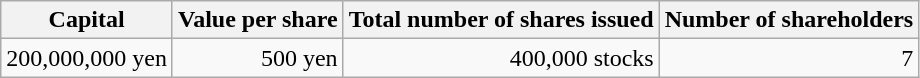<table class="wikitable" style="text-align:right">
<tr>
<th>Capital</th>
<th>Value per share</th>
<th>Total number of shares issued</th>
<th>Number of shareholders</th>
</tr>
<tr>
<td>200,000,000 yen</td>
<td>500 yen</td>
<td>400,000 stocks</td>
<td>7</td>
</tr>
</table>
